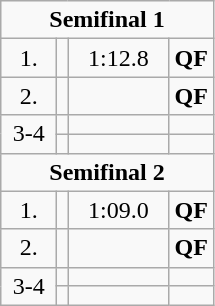<table class=wikitable style="text-align:center">
<tr>
<td colspan=4><strong>Semifinal 1</strong></td>
</tr>
<tr>
<td width=30>1.</td>
<td align=left></td>
<td width=60>1:12.8</td>
<td><strong>QF</strong></td>
</tr>
<tr>
<td>2.</td>
<td align=left></td>
<td></td>
<td><strong>QF</strong></td>
</tr>
<tr>
<td rowspan=2>3-4</td>
<td align=left></td>
<td></td>
<td></td>
</tr>
<tr>
<td align=left></td>
<td></td>
<td></td>
</tr>
<tr>
<td colspan=4><strong>Semifinal 2</strong></td>
</tr>
<tr>
<td>1.</td>
<td align=left></td>
<td>1:09.0</td>
<td><strong>QF</strong></td>
</tr>
<tr>
<td>2.</td>
<td align=left></td>
<td></td>
<td><strong>QF</strong></td>
</tr>
<tr>
<td rowspan=2>3-4</td>
<td align=left></td>
<td></td>
<td></td>
</tr>
<tr>
<td align=left></td>
<td></td>
<td></td>
</tr>
</table>
